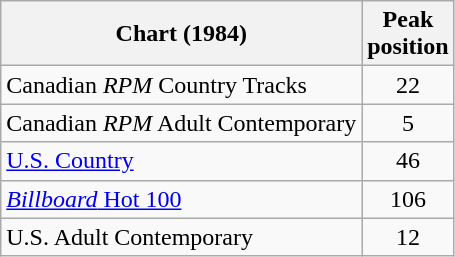<table class="wikitable sortable">
<tr>
<th align="left">Chart (1984)</th>
<th align="center">Peak<br>position</th>
</tr>
<tr>
<td align="left">Canadian <em>RPM</em> Country Tracks</td>
<td align="center">22</td>
</tr>
<tr>
<td align="left">Canadian <em>RPM</em> Adult Contemporary</td>
<td align="center">5</td>
</tr>
<tr>
<td align="left"><a href='#'>U.S. Country</a></td>
<td align="center">46</td>
</tr>
<tr>
<td align="left"><a href='#'><em>Billboard</em> Hot 100</a></td>
<td align="center">106</td>
</tr>
<tr>
<td align="left">U.S. Adult Contemporary</td>
<td align="center">12</td>
</tr>
</table>
